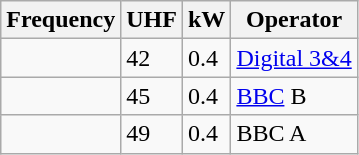<table class="wikitable sortable">
<tr>
<th>Frequency</th>
<th>UHF</th>
<th>kW</th>
<th>Operator</th>
</tr>
<tr>
<td></td>
<td>42</td>
<td>0.4</td>
<td><a href='#'>Digital 3&4</a></td>
</tr>
<tr>
<td></td>
<td>45</td>
<td>0.4</td>
<td><a href='#'>BBC</a> B</td>
</tr>
<tr>
<td></td>
<td>49</td>
<td>0.4</td>
<td>BBC A</td>
</tr>
</table>
